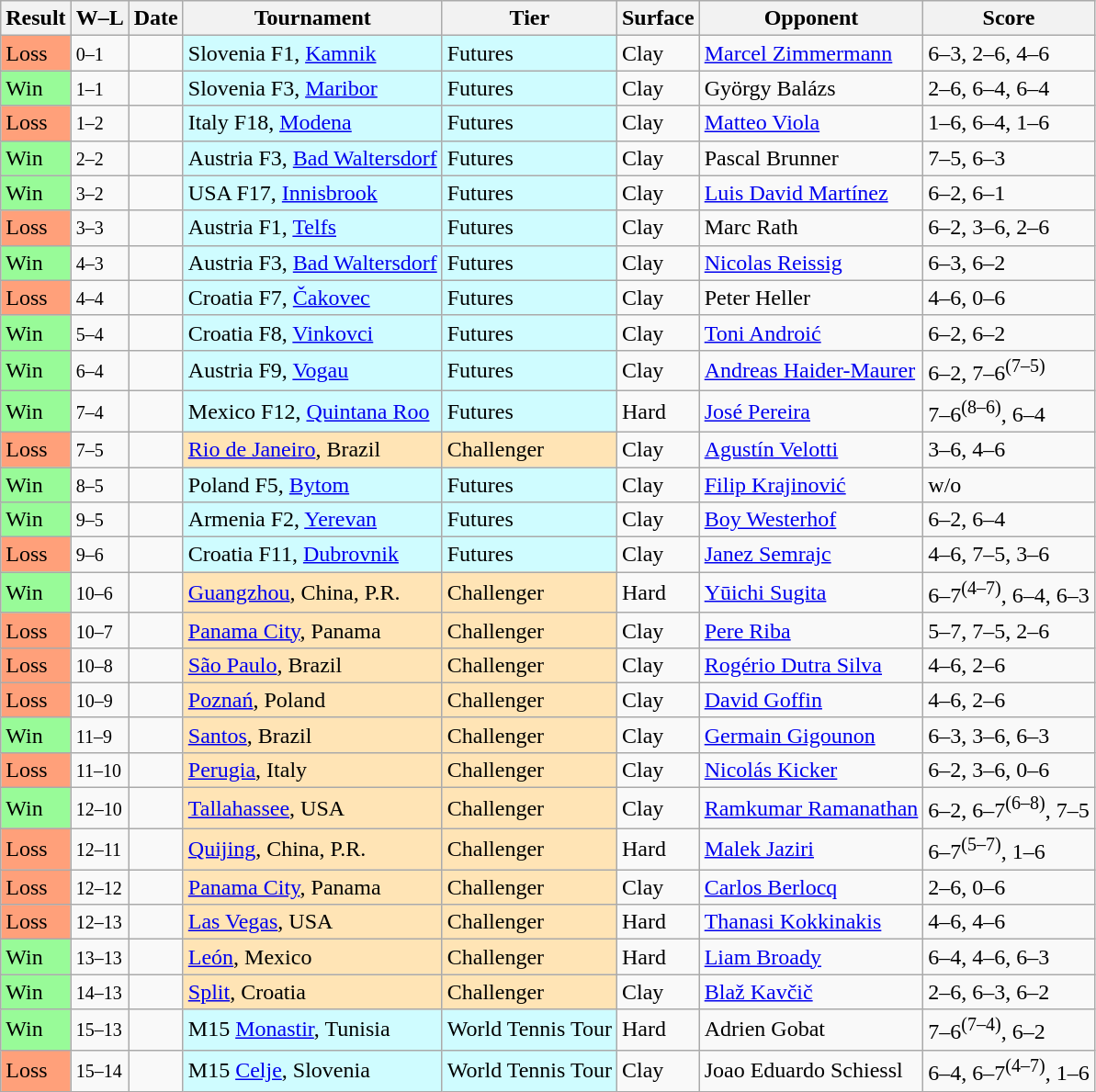<table class="sortable wikitable">
<tr>
<th>Result</th>
<th class="unsortable">W–L</th>
<th>Date</th>
<th>Tournament</th>
<th>Tier</th>
<th>Surface</th>
<th>Opponent</th>
<th class="unsortable">Score</th>
</tr>
<tr>
<td bgcolor=ffa07a>Loss</td>
<td><small>0–1</small></td>
<td></td>
<td style="background:#cffcff;">Slovenia F1, <a href='#'>Kamnik</a></td>
<td style="background:#cffcff;">Futures</td>
<td>Clay</td>
<td> <a href='#'>Marcel Zimmermann</a></td>
<td>6–3, 2–6, 4–6</td>
</tr>
<tr>
<td bgcolor=98fb98>Win</td>
<td><small>1–1</small></td>
<td></td>
<td style="background:#cffcff;">Slovenia F3, <a href='#'>Maribor</a></td>
<td style="background:#cffcff;">Futures</td>
<td>Clay</td>
<td> György Balázs</td>
<td>2–6, 6–4, 6–4</td>
</tr>
<tr>
<td bgcolor=ffa07a>Loss</td>
<td><small>1–2</small></td>
<td></td>
<td style="background:#cffcff;">Italy F18, <a href='#'>Modena</a></td>
<td style="background:#cffcff;">Futures</td>
<td>Clay</td>
<td> <a href='#'>Matteo Viola</a></td>
<td>1–6, 6–4, 1–6</td>
</tr>
<tr>
<td bgcolor=98fb98>Win</td>
<td><small>2–2</small></td>
<td></td>
<td bgcolor=cffcff>Austria F3, <a href='#'>Bad Waltersdorf</a></td>
<td bgcolor=cffcff>Futures</td>
<td>Clay</td>
<td> Pascal Brunner</td>
<td>7–5, 6–3</td>
</tr>
<tr>
<td bgcolor=98fb98>Win</td>
<td><small>3–2</small></td>
<td></td>
<td bgcolor=cffcff>USA F17, <a href='#'>Innisbrook</a></td>
<td bgcolor=cffcff>Futures</td>
<td>Clay</td>
<td> <a href='#'>Luis David Martínez</a></td>
<td>6–2, 6–1</td>
</tr>
<tr>
<td bgcolor=FFA07A>Loss</td>
<td><small>3–3</small></td>
<td></td>
<td bgcolor=cffcff>Austria F1, <a href='#'>Telfs</a></td>
<td bgcolor=cffcff>Futures</td>
<td>Clay</td>
<td> Marc Rath</td>
<td>6–2, 3–6, 2–6</td>
</tr>
<tr>
<td bgcolor=98fb98>Win</td>
<td><small>4–3</small></td>
<td></td>
<td bgcolor=cffcff>Austria F3, <a href='#'>Bad Waltersdorf</a></td>
<td bgcolor=cffcff>Futures</td>
<td>Clay</td>
<td> <a href='#'>Nicolas Reissig</a></td>
<td>6–3, 6–2</td>
</tr>
<tr>
<td bgcolor=FFA07A>Loss</td>
<td><small>4–4</small></td>
<td></td>
<td bgcolor=cffcff>Croatia F7, <a href='#'>Čakovec</a></td>
<td bgcolor=cffcff>Futures</td>
<td>Clay</td>
<td> Peter Heller</td>
<td>4–6, 0–6</td>
</tr>
<tr>
<td bgcolor=98fb98>Win</td>
<td><small>5–4</small></td>
<td></td>
<td bgcolor=cffcff>Croatia F8, <a href='#'>Vinkovci</a></td>
<td bgcolor=cffcff>Futures</td>
<td>Clay</td>
<td> <a href='#'>Toni Androić</a></td>
<td>6–2, 6–2</td>
</tr>
<tr>
<td bgcolor=98fb98>Win</td>
<td><small>6–4</small></td>
<td></td>
<td bgcolor=cffcff>Austria F9, <a href='#'>Vogau</a></td>
<td bgcolor=cffcff>Futures</td>
<td>Clay</td>
<td> <a href='#'>Andreas Haider-Maurer</a></td>
<td>6–2, 7–6<sup>(7–5)</sup></td>
</tr>
<tr>
<td bgcolor=98fb98>Win</td>
<td><small>7–4</small></td>
<td></td>
<td bgcolor=cffcff>Mexico F12, <a href='#'>Quintana Roo</a></td>
<td bgcolor=cffcff>Futures</td>
<td>Hard</td>
<td> <a href='#'>José Pereira</a></td>
<td>7–6<sup>(8–6)</sup>, 6–4</td>
</tr>
<tr>
<td bgcolor=ffa07a>Loss</td>
<td><small>7–5</small></td>
<td><a href='#'></a></td>
<td style="background:moccasin;"><a href='#'>Rio de Janeiro</a>, Brazil</td>
<td style="background:moccasin;">Challenger</td>
<td>Clay</td>
<td> <a href='#'>Agustín Velotti</a></td>
<td>3–6, 4–6</td>
</tr>
<tr>
<td bgcolor=98fb98>Win</td>
<td><small>8–5</small></td>
<td></td>
<td bgcolor=cffcff>Poland F5, <a href='#'>Bytom</a></td>
<td bgcolor=cffcff>Futures</td>
<td>Clay</td>
<td> <a href='#'>Filip Krajinović</a></td>
<td>w/o</td>
</tr>
<tr>
<td bgcolor=98fb98>Win</td>
<td><small>9–5</small></td>
<td></td>
<td bgcolor=cffcff>Armenia F2, <a href='#'>Yerevan</a></td>
<td bgcolor=cffcff>Futures</td>
<td>Clay</td>
<td> <a href='#'>Boy Westerhof</a></td>
<td>6–2, 6–4</td>
</tr>
<tr>
<td bgcolor=ffa07a>Loss</td>
<td><small>9–6</small></td>
<td></td>
<td bgcolor=cffcff>Croatia F11, <a href='#'>Dubrovnik</a></td>
<td bgcolor=cffcff>Futures</td>
<td>Clay</td>
<td> <a href='#'>Janez Semrajc</a></td>
<td>4–6, 7–5, 3–6</td>
</tr>
<tr>
<td bgcolor=98fb98>Win</td>
<td><small>10–6</small></td>
<td><a href='#'></a></td>
<td style="background:moccasin;"><a href='#'>Guangzhou</a>, China, P.R.</td>
<td style="background:moccasin;">Challenger</td>
<td>Hard</td>
<td> <a href='#'>Yūichi Sugita</a></td>
<td>6–7<sup>(4–7)</sup>, 6–4, 6–3</td>
</tr>
<tr>
<td bgcolor=ffa07a>Loss</td>
<td><small>10–7</small></td>
<td><a href='#'></a></td>
<td style="background:moccasin;"><a href='#'>Panama City</a>, Panama</td>
<td style="background:moccasin;">Challenger</td>
<td>Clay</td>
<td> <a href='#'>Pere Riba</a></td>
<td>5–7, 7–5, 2–6</td>
</tr>
<tr>
<td bgcolor=ffa07a>Loss</td>
<td><small>10–8</small></td>
<td><a href='#'></a></td>
<td style="background:moccasin;"><a href='#'>São Paulo</a>, Brazil</td>
<td style="background:moccasin;">Challenger</td>
<td>Clay</td>
<td> <a href='#'>Rogério Dutra Silva</a></td>
<td>4–6, 2–6</td>
</tr>
<tr>
<td bgcolor=ffa07a>Loss</td>
<td><small>10–9</small></td>
<td><a href='#'></a></td>
<td style="background:moccasin;"><a href='#'>Poznań</a>, Poland</td>
<td style="background:moccasin;">Challenger</td>
<td>Clay</td>
<td> <a href='#'>David Goffin</a></td>
<td>4–6, 2–6</td>
</tr>
<tr>
<td bgcolor=98fb98>Win</td>
<td><small>11–9</small></td>
<td><a href='#'></a></td>
<td style="background:moccasin;"><a href='#'>Santos</a>, Brazil</td>
<td style="background:moccasin;">Challenger</td>
<td>Clay</td>
<td> <a href='#'>Germain Gigounon</a></td>
<td>6–3, 3–6, 6–3</td>
</tr>
<tr>
<td bgcolor=ffa07a>Loss</td>
<td><small>11–10</small></td>
<td><a href='#'></a></td>
<td style="background:moccasin;"><a href='#'>Perugia</a>, Italy</td>
<td style="background:moccasin;">Challenger</td>
<td>Clay</td>
<td> <a href='#'>Nicolás Kicker</a></td>
<td>6–2, 3–6, 0–6</td>
</tr>
<tr>
<td bgcolor=98fb98>Win</td>
<td><small>12–10</small></td>
<td><a href='#'></a></td>
<td style="background:moccasin;"><a href='#'>Tallahassee</a>, USA</td>
<td style="background:moccasin;">Challenger</td>
<td>Clay</td>
<td> <a href='#'>Ramkumar Ramanathan</a></td>
<td>6–2, 6–7<sup>(6–8)</sup>, 7–5</td>
</tr>
<tr>
<td bgcolor=ffa07a>Loss</td>
<td><small>12–11</small></td>
<td><a href='#'></a></td>
<td style="background:moccasin;"><a href='#'>Quijing</a>, China, P.R.</td>
<td style="background:moccasin;">Challenger</td>
<td>Hard</td>
<td> <a href='#'>Malek Jaziri</a></td>
<td>6–7<sup>(5–7)</sup>, 1–6</td>
</tr>
<tr>
<td bgcolor=ffa07a>Loss</td>
<td><small>12–12</small></td>
<td><a href='#'></a></td>
<td style="background:moccasin;"><a href='#'>Panama City</a>, Panama</td>
<td style="background:moccasin;">Challenger</td>
<td>Clay</td>
<td> <a href='#'>Carlos Berlocq</a></td>
<td>2–6, 0–6</td>
</tr>
<tr>
<td bgcolor=ffa07a>Loss</td>
<td><small>12–13</small></td>
<td><a href='#'></a></td>
<td style="background:moccasin;"><a href='#'>Las Vegas</a>, USA</td>
<td style="background:moccasin;">Challenger</td>
<td>Hard</td>
<td> <a href='#'>Thanasi Kokkinakis</a></td>
<td>4–6, 4–6</td>
</tr>
<tr>
<td bgcolor=98fb98>Win</td>
<td><small>13–13</small></td>
<td><a href='#'></a></td>
<td style="background:moccasin;"><a href='#'>León</a>, Mexico</td>
<td style="background:moccasin;">Challenger</td>
<td>Hard</td>
<td> <a href='#'>Liam Broady</a></td>
<td>6–4, 4–6, 6–3</td>
</tr>
<tr>
<td bgcolor=98fb98>Win</td>
<td><small>14–13</small></td>
<td><a href='#'></a></td>
<td style="background:moccasin;"><a href='#'>Split</a>, Croatia</td>
<td style="background:moccasin;">Challenger</td>
<td>Clay</td>
<td> <a href='#'>Blaž Kavčič</a></td>
<td>2–6, 6–3, 6–2</td>
</tr>
<tr>
<td bgcolor=98fb98>Win</td>
<td><small>15–13</small></td>
<td></td>
<td bgcolor=cffcff>M15 <a href='#'>Monastir</a>, Tunisia</td>
<td bgcolor=cffcff>World Tennis Tour</td>
<td>Hard</td>
<td> Adrien Gobat</td>
<td>7–6<sup>(7–4)</sup>, 6–2</td>
</tr>
<tr>
<td bgcolor=ffa07a>Loss</td>
<td><small>15–14</small></td>
<td></td>
<td bgcolor=cffcff>M15 <a href='#'>Celje</a>, Slovenia</td>
<td bgcolor=cffcff>World Tennis Tour</td>
<td>Clay</td>
<td> Joao Eduardo Schiessl</td>
<td>6–4, 6–7<sup>(4–7)</sup>, 1–6</td>
</tr>
</table>
